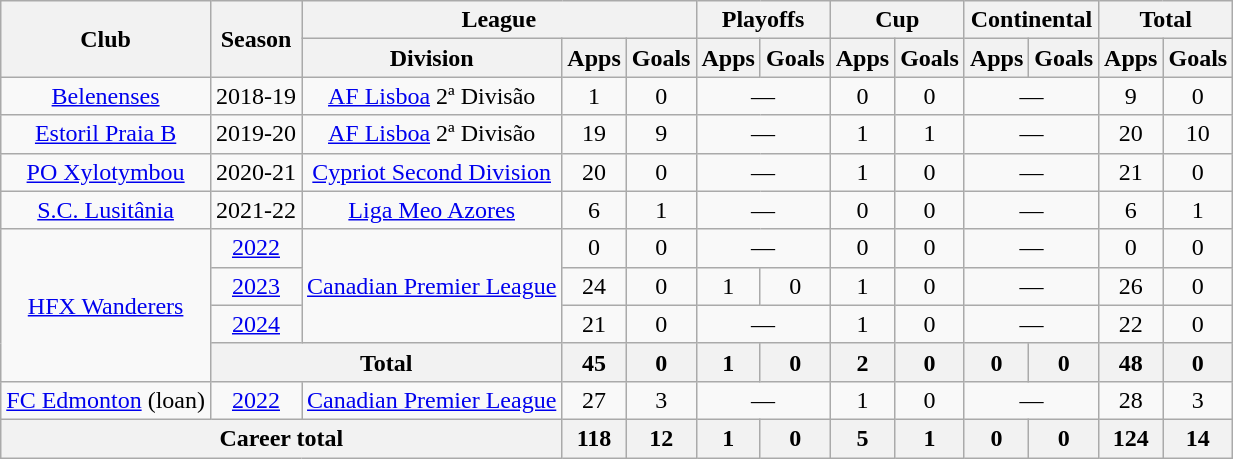<table class=wikitable style="text-align: center;">
<tr>
<th rowspan=2>Club</th>
<th rowspan=2>Season</th>
<th colspan=3>League</th>
<th colspan=2>Playoffs</th>
<th colspan=2>Cup</th>
<th colspan=2>Continental</th>
<th colspan=2>Total</th>
</tr>
<tr>
<th>Division</th>
<th>Apps</th>
<th>Goals</th>
<th>Apps</th>
<th>Goals</th>
<th>Apps</th>
<th>Goals</th>
<th>Apps</th>
<th>Goals</th>
<th>Apps</th>
<th>Goals</th>
</tr>
<tr>
<td><a href='#'>Belenenses</a></td>
<td>2018-19</td>
<td><a href='#'>AF Lisboa</a> 2ª Divisão</td>
<td>1</td>
<td>0</td>
<td colspan="2">—</td>
<td>0</td>
<td>0</td>
<td colspan="2">—</td>
<td>9</td>
<td>0</td>
</tr>
<tr>
<td><a href='#'>Estoril Praia B</a></td>
<td>2019-20</td>
<td><a href='#'>AF Lisboa</a> 2ª Divisão</td>
<td>19</td>
<td>9</td>
<td colspan="2">—</td>
<td>1</td>
<td>1</td>
<td colspan="2">—</td>
<td>20</td>
<td>10</td>
</tr>
<tr>
<td><a href='#'>PO Xylotymbou</a></td>
<td>2020-21</td>
<td><a href='#'>Cypriot Second Division</a></td>
<td>20</td>
<td>0</td>
<td colspan="2">—</td>
<td>1</td>
<td>0</td>
<td colspan="2">—</td>
<td>21</td>
<td>0</td>
</tr>
<tr>
<td><a href='#'>S.C. Lusitânia</a></td>
<td>2021-22</td>
<td><a href='#'>Liga Meo Azores</a></td>
<td>6</td>
<td>1</td>
<td colspan="2">—</td>
<td>0</td>
<td>0</td>
<td colspan="2">—</td>
<td>6</td>
<td>1</td>
</tr>
<tr>
<td rowspan=4><a href='#'>HFX Wanderers</a></td>
<td><a href='#'>2022</a></td>
<td rowspan=3><a href='#'>Canadian Premier League</a></td>
<td>0</td>
<td>0</td>
<td colspan="2">—</td>
<td>0</td>
<td>0</td>
<td colspan="2">—</td>
<td>0</td>
<td>0</td>
</tr>
<tr>
<td><a href='#'>2023</a></td>
<td>24</td>
<td>0</td>
<td>1</td>
<td>0</td>
<td>1</td>
<td>0</td>
<td colspan="2">—</td>
<td>26</td>
<td>0</td>
</tr>
<tr>
<td><a href='#'>2024</a></td>
<td>21</td>
<td>0</td>
<td colspan="2">—</td>
<td>1</td>
<td>0</td>
<td colspan="2">—</td>
<td>22</td>
<td>0</td>
</tr>
<tr>
<th colspan="2"><strong>Total</strong></th>
<th>45</th>
<th>0</th>
<th>1</th>
<th>0</th>
<th>2</th>
<th>0</th>
<th>0</th>
<th>0</th>
<th>48</th>
<th>0</th>
</tr>
<tr>
<td><a href='#'>FC Edmonton</a> (loan)</td>
<td><a href='#'>2022</a></td>
<td><a href='#'>Canadian Premier League</a></td>
<td>27</td>
<td>3</td>
<td colspan="2">—</td>
<td>1</td>
<td>0</td>
<td colspan="2">—</td>
<td>28</td>
<td>3</td>
</tr>
<tr>
<th colspan=3>Career total</th>
<th>118</th>
<th>12</th>
<th>1</th>
<th>0</th>
<th>5</th>
<th>1</th>
<th>0</th>
<th>0</th>
<th>124</th>
<th>14</th>
</tr>
</table>
